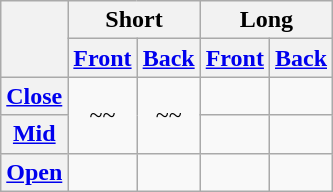<table class="wikitable" text-align="center">
<tr>
<th rowspan=2></th>
<th colspan=2>Short</th>
<th colspan=2>Long</th>
</tr>
<tr>
<th><a href='#'>Front</a></th>
<th><a href='#'>Back</a></th>
<th><a href='#'>Front</a></th>
<th><a href='#'>Back</a></th>
</tr>
<tr align=center>
<th><a href='#'>Close</a></th>
<td rowspan="2">~~</td>
<td rowspan="2">~~</td>
<td></td>
<td></td>
</tr>
<tr align=center>
<th><a href='#'>Mid</a></th>
<td></td>
<td></td>
</tr>
<tr align=center>
<th><a href='#'>Open</a></th>
<td></td>
<td></td>
<td></td>
<td></td>
</tr>
</table>
